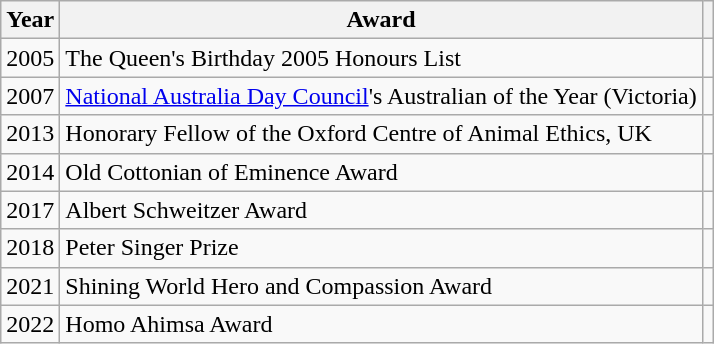<table class="sortable wikitable">
<tr>
<th scope="col">Year</th>
<th scope="col">Award</th>
<th scope="col" class="unsortable"></th>
</tr>
<tr>
<td>2005</td>
<td>The Queen's Birthday 2005 Honours List</td>
<td></td>
</tr>
<tr>
<td>2007</td>
<td><a href='#'>National Australia Day Council</a>'s Australian of the Year (Victoria)</td>
<td></td>
</tr>
<tr>
<td>2013</td>
<td>Honorary Fellow of the Oxford Centre of Animal Ethics, UK</td>
<td></td>
</tr>
<tr>
<td>2014</td>
<td>Old Cottonian of Eminence Award</td>
<td></td>
</tr>
<tr>
<td>2017</td>
<td>Albert Schweitzer Award</td>
<td></td>
</tr>
<tr>
<td>2018</td>
<td>Peter Singer Prize</td>
<td></td>
</tr>
<tr>
<td>2021</td>
<td>Shining World Hero and Compassion Award</td>
<td></td>
</tr>
<tr>
<td>2022</td>
<td>Homo Ahimsa Award</td>
<td></td>
</tr>
</table>
